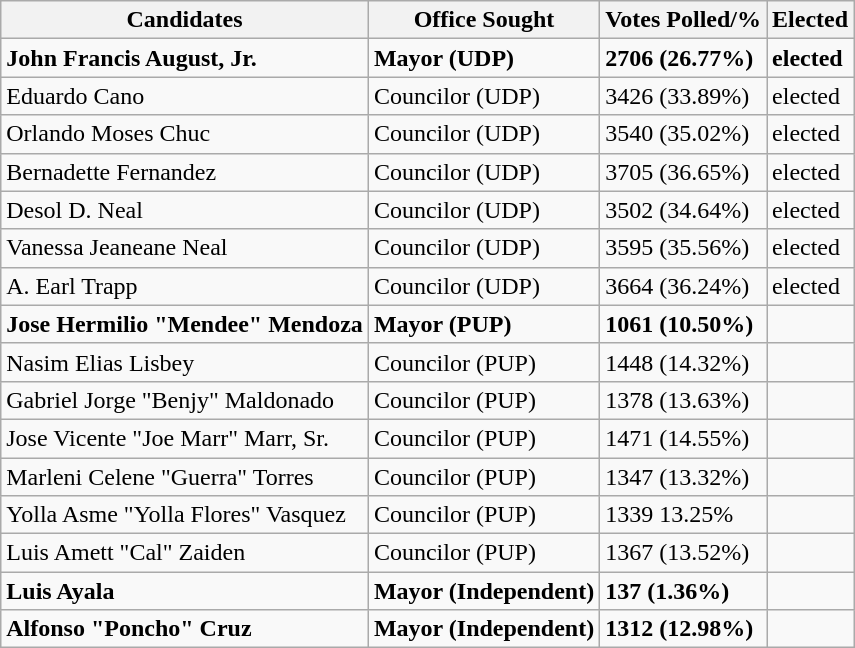<table class="wikitable" border="1">
<tr>
<th>Candidates</th>
<th>Office Sought</th>
<th>Votes Polled/%</th>
<th>Elected</th>
</tr>
<tr>
<td><strong>John Francis August, Jr.</strong></td>
<td><strong>Mayor (UDP)</strong></td>
<td><strong>2706  (26.77%)</strong></td>
<td><strong>elected</strong></td>
</tr>
<tr>
<td>Eduardo Cano</td>
<td>Councilor (UDP)</td>
<td>3426 (33.89%)</td>
<td>elected</td>
</tr>
<tr>
<td>Orlando Moses Chuc</td>
<td>Councilor (UDP)</td>
<td>3540 (35.02%)</td>
<td>elected</td>
</tr>
<tr>
<td>Bernadette Fernandez</td>
<td>Councilor (UDP)</td>
<td>3705 (36.65%)</td>
<td>elected</td>
</tr>
<tr>
<td>Desol D. Neal</td>
<td>Councilor (UDP)</td>
<td>3502 (34.64%)</td>
<td>elected</td>
</tr>
<tr>
<td>Vanessa Jeaneane Neal</td>
<td>Councilor (UDP)</td>
<td>3595 (35.56%)</td>
<td>elected</td>
</tr>
<tr>
<td>A. Earl Trapp</td>
<td>Councilor (UDP)</td>
<td>3664 (36.24%)</td>
<td>elected</td>
</tr>
<tr>
<td><strong> Jose Hermilio "Mendee" Mendoza</strong></td>
<td><strong>Mayor (PUP)</strong></td>
<td><strong>1061 (10.50%)</strong></td>
<td></td>
</tr>
<tr>
<td>Nasim Elias Lisbey</td>
<td>Councilor (PUP)</td>
<td>1448 (14.32%)</td>
<td></td>
</tr>
<tr>
<td>Gabriel Jorge "Benjy" Maldonado</td>
<td>Councilor (PUP)</td>
<td>1378 (13.63%)</td>
<td></td>
</tr>
<tr>
<td>Jose Vicente "Joe Marr" Marr, Sr.</td>
<td>Councilor (PUP)</td>
<td>1471 (14.55%)</td>
<td></td>
</tr>
<tr>
<td>Marleni Celene "Guerra" Torres</td>
<td>Councilor (PUP)</td>
<td>1347 (13.32%)</td>
<td></td>
</tr>
<tr>
<td>Yolla Asme "Yolla Flores" Vasquez</td>
<td>Councilor (PUP)</td>
<td>1339 13.25%</td>
<td></td>
</tr>
<tr>
<td>Luis Amett "Cal" Zaiden</td>
<td>Councilor (PUP)</td>
<td>1367 (13.52%)</td>
<td></td>
</tr>
<tr>
<td><strong>Luis Ayala</strong></td>
<td><strong>Mayor (Independent)</strong></td>
<td><strong>137 (1.36%)</strong></td>
<td></td>
</tr>
<tr>
<td><strong>Alfonso "Poncho" Cruz</strong></td>
<td><strong>Mayor (Independent)</strong></td>
<td><strong>1312 (12.98%)</strong></td>
<td></td>
</tr>
</table>
